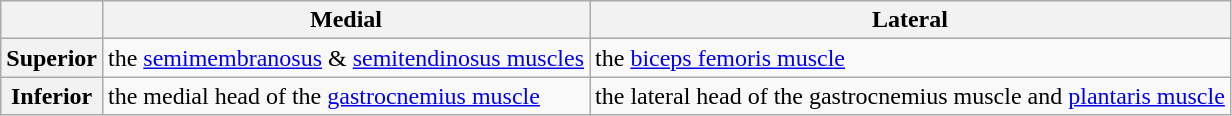<table class="wikitable">
<tr>
<th> </th>
<th>Medial</th>
<th>Lateral</th>
</tr>
<tr>
<th>Superior</th>
<td>the <a href='#'>semimembranosus</a> & <a href='#'>semitendinosus muscles</a></td>
<td>the <a href='#'>biceps femoris muscle</a></td>
</tr>
<tr>
<th>Inferior</th>
<td>the medial head of the <a href='#'>gastrocnemius muscle</a></td>
<td>the lateral head of the gastrocnemius muscle and <a href='#'>plantaris muscle</a></td>
</tr>
</table>
